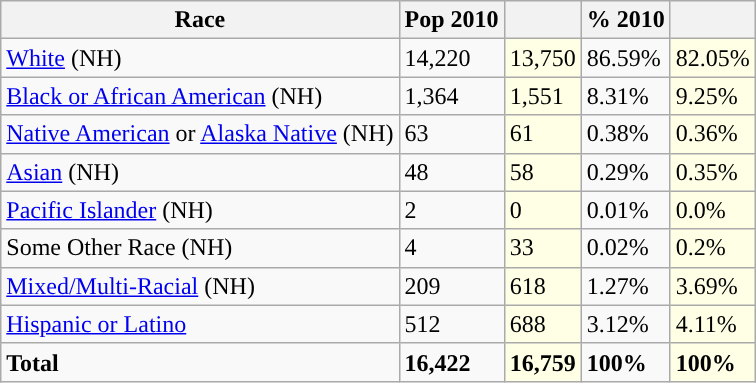<table class="wikitable">
<tr>
<th>Race</th>
<th>Pop 2010</th>
<th></th>
<th>% 2010</th>
<th></th>
</tr>
<tr>
<td><a href='#'>White</a> (NH)</td>
<td>14,220</td>
<td style='background: #ffffe6;'>13,750</td>
<td>86.59%</td>
<td style='background: #ffffe6;'>82.05%</td>
</tr>
<tr>
<td><a href='#'>Black or African American</a> (NH)</td>
<td>1,364</td>
<td style='background: #ffffe6;'>1,551</td>
<td>8.31%</td>
<td style='background: #ffffe6;'>9.25%</td>
</tr>
<tr>
<td><a href='#'>Native American</a> or <a href='#'>Alaska Native</a> (NH)</td>
<td>63</td>
<td style='background: #ffffe6;'>61</td>
<td>0.38%</td>
<td style='background: #ffffe6;'>0.36%</td>
</tr>
<tr>
<td><a href='#'>Asian</a> (NH)</td>
<td>48</td>
<td style='background: #ffffe6;'>58</td>
<td>0.29%</td>
<td style='background: #ffffe6;'>0.35%</td>
</tr>
<tr>
<td><a href='#'>Pacific Islander</a> (NH)</td>
<td>2</td>
<td style='background: #ffffe6;'>0</td>
<td>0.01%</td>
<td style='background: #ffffe6;'>0.0%</td>
</tr>
<tr>
<td>Some Other Race (NH)</td>
<td>4</td>
<td style='background: #ffffe6;'>33</td>
<td>0.02%</td>
<td style='background: #ffffe6;'>0.2%</td>
</tr>
<tr>
<td><a href='#'>Mixed/Multi-Racial</a> (NH)</td>
<td>209</td>
<td style='background: #ffffe6;'>618</td>
<td>1.27%</td>
<td style='background: #ffffe6;'>3.69%</td>
</tr>
<tr>
<td><a href='#'>Hispanic or Latino</a></td>
<td>512</td>
<td style='background: #ffffe6;'>688</td>
<td>3.12%</td>
<td style='background: #ffffe6;'>4.11%</td>
</tr>
<tr>
<td><strong>Total</strong></td>
<td><strong>16,422</strong></td>
<td style='background: #ffffe6;'><strong>16,759</strong></td>
<td><strong>100%</strong></td>
<td style='background: #ffffe6;'><strong>100%</strong></td>
</tr>
</table>
